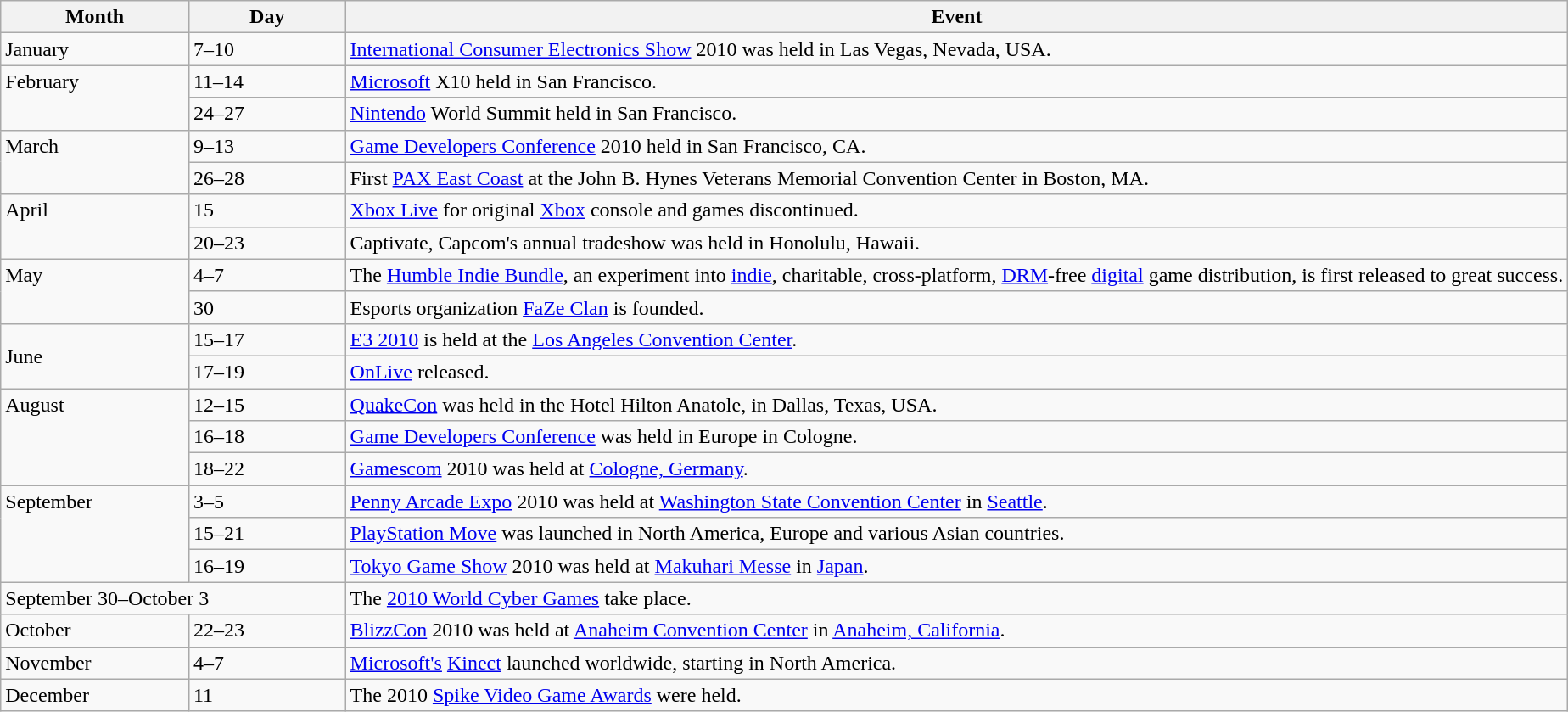<table class="wikitable">
<tr>
<th style="width:12%;">Month</th>
<th style="width:10%;">Day</th>
<th>Event</th>
</tr>
<tr valign="top">
<td>January</td>
<td valign="top">7–10</td>
<td style="text-align:left;"><a href='#'>International Consumer Electronics Show</a> 2010 was held in Las Vegas, Nevada, USA.</td>
</tr>
<tr valign="top">
<td rowspan="2">February</td>
<td valign="top">11–14</td>
<td style="text-align:left;"><a href='#'>Microsoft</a> X10 held in San Francisco.</td>
</tr>
<tr valign="top">
<td valign="top">24–27</td>
<td style="text-align:left;"><a href='#'>Nintendo</a> World Summit held in San Francisco.</td>
</tr>
<tr valign="top">
<td rowspan="2">March</td>
<td valign="top">9–13</td>
<td style="text-align:left;"><a href='#'>Game Developers Conference</a> 2010 held in San Francisco, CA.</td>
</tr>
<tr>
<td valign="top">26–28</td>
<td style="text-align:left;">First <a href='#'>PAX East Coast</a> at the John B. Hynes Veterans Memorial Convention Center in Boston, MA.</td>
</tr>
<tr valign="top">
<td rowspan="2">April</td>
<td valign="top">15</td>
<td style="text-align:left;"><a href='#'>Xbox Live</a> for original <a href='#'>Xbox</a> console and games discontinued.</td>
</tr>
<tr>
<td valign="top">20–23</td>
<td style="text-align:left;">Captivate, Capcom's annual tradeshow was held in Honolulu, Hawaii.</td>
</tr>
<tr valign="top">
<td rowspan="2">May</td>
<td valign="top">4–7</td>
<td style="text-align:left;">The <a href='#'>Humble Indie Bundle</a>, an experiment into <a href='#'>indie</a>, charitable, cross-platform, <a href='#'>DRM</a>-free <a href='#'>digital</a> game distribution, is first released to great success.</td>
</tr>
<tr>
<td>30</td>
<td>Esports organization <a href='#'>FaZe Clan</a> is founded.</td>
</tr>
<tr>
<td rowspan="2">June</td>
<td valign="top">15–17</td>
<td style="text-align:left;"><a href='#'>E3 2010</a> is held at the <a href='#'>Los Angeles Convention Center</a>.</td>
</tr>
<tr>
<td valign="top">17–19</td>
<td style="text-align:left;"><a href='#'>OnLive</a> released.</td>
</tr>
<tr valign="top">
<td rowspan="3">August</td>
<td valign="top">12–15</td>
<td style="text-align:left;"><a href='#'>QuakeCon</a> was held in the Hotel Hilton Anatole, in Dallas, Texas, USA.</td>
</tr>
<tr>
<td valign="top">16–18</td>
<td style="text-align:left;"><a href='#'>Game Developers Conference</a> was held in Europe in Cologne.</td>
</tr>
<tr>
<td valign="top">18–22</td>
<td style="text-align:left;"><a href='#'>Gamescom</a> 2010 was held at <a href='#'>Cologne, Germany</a>.</td>
</tr>
<tr valign="top">
<td rowspan="3">September</td>
<td valign="top">3–5</td>
<td style="text-align:left;"><a href='#'>Penny Arcade Expo</a> 2010 was held at <a href='#'>Washington State Convention Center</a> in <a href='#'>Seattle</a>.</td>
</tr>
<tr>
<td valign="top">15–21</td>
<td style="text-align:left;"><a href='#'>PlayStation Move</a> was launched in North America, Europe and various Asian countries.</td>
</tr>
<tr>
<td valign="top">16–19</td>
<td style="text-align:left;"><a href='#'>Tokyo Game Show</a> 2010 was held at <a href='#'>Makuhari Messe</a> in <a href='#'>Japan</a>.</td>
</tr>
<tr>
<td colspan="2">September 30–October 3</td>
<td>The <a href='#'>2010 World Cyber Games</a> take place.</td>
</tr>
<tr valign="top">
<td>October</td>
<td valign="top">22–23</td>
<td style="text-align:left;"><a href='#'>BlizzCon</a> 2010 was held at <a href='#'>Anaheim Convention Center</a> in <a href='#'>Anaheim, California</a>.</td>
</tr>
<tr>
<td>November</td>
<td valign="top">4–7</td>
<td style="text-align:left;"><a href='#'>Microsoft's</a> <a href='#'>Kinect</a> launched worldwide, starting in North America.</td>
</tr>
<tr>
<td>December</td>
<td valign="top">11</td>
<td style="text-align:left;">The 2010 <a href='#'>Spike Video Game Awards</a> were held.</td>
</tr>
</table>
